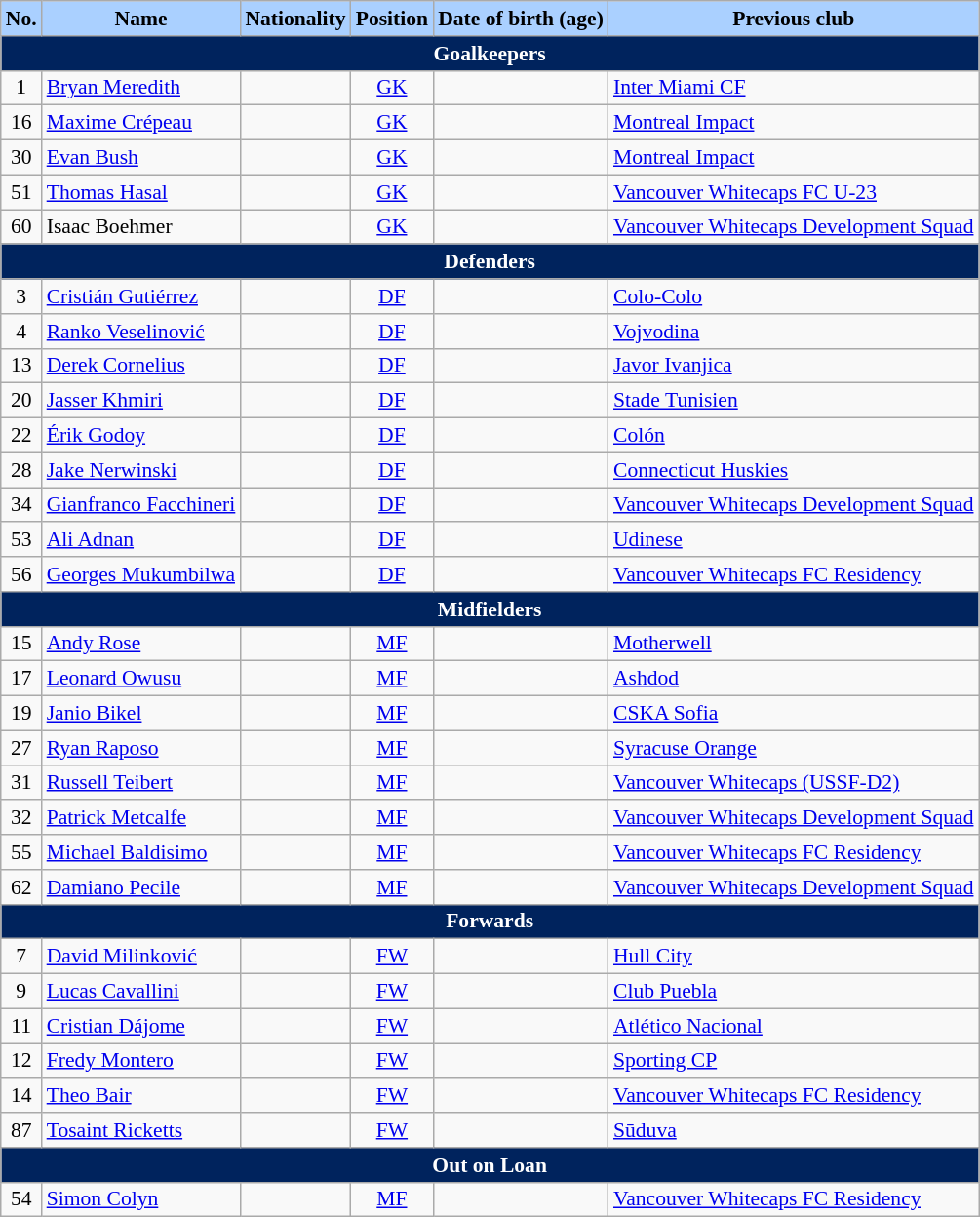<table class="wikitable"  style="text-align:left; font-size:90%;">
<tr>
<th style="background:#AAD0FF; color:black; text-align:center;">No.</th>
<th style="background:#AAD0FF; color:black; text-align:center;">Name</th>
<th style="background:#AAD0FF; color:black; text-align:center;">Nationality</th>
<th style="background:#AAD0FF; color:black; text-align:center;">Position</th>
<th style="background:#AAD0FF; color:black; text-align:center;">Date of birth (age)</th>
<th style="background:#AAD0FF; color:black; text-align:center;">Previous club</th>
</tr>
<tr>
<th colspan="6"  style="background:#00235D; color:white; text-align:center;">Goalkeepers</th>
</tr>
<tr>
<td style="text-align: center;">1</td>
<td><a href='#'>Bryan Meredith</a></td>
<td style="text-align: center;"></td>
<td style="text-align: center;"><a href='#'>GK</a></td>
<td></td>
<td> <a href='#'>Inter Miami CF</a></td>
</tr>
<tr>
<td style="text-align: center;">16</td>
<td><a href='#'>Maxime Crépeau</a></td>
<td style="text-align: center;"></td>
<td style="text-align: center;"><a href='#'>GK</a></td>
<td></td>
<td> <a href='#'>Montreal Impact</a></td>
</tr>
<tr>
<td style="text-align: center;">30</td>
<td><a href='#'>Evan Bush</a></td>
<td style="text-align: center;"></td>
<td style="text-align: center;"><a href='#'>GK</a></td>
<td></td>
<td> <a href='#'>Montreal Impact</a></td>
</tr>
<tr>
<td style="text-align: center;">51</td>
<td><a href='#'>Thomas Hasal</a></td>
<td style="text-align: center;"></td>
<td style="text-align: center;"><a href='#'>GK</a></td>
<td></td>
<td> <a href='#'>Vancouver Whitecaps FC U-23</a></td>
</tr>
<tr>
<td style="text-align:center;">60</td>
<td>Isaac Boehmer</td>
<td style="text-align:center;"></td>
<td style="text-align:center;"><a href='#'>GK</a></td>
<td></td>
<td> <a href='#'>Vancouver Whitecaps Development Squad</a></td>
</tr>
<tr>
<th colspan="6"  style="background:#00235D; color:white; text-align:center;">Defenders</th>
</tr>
<tr>
<td style="text-align:center;">3</td>
<td><a href='#'>Cristián Gutiérrez</a></td>
<td style="text-align:center;"></td>
<td style="text-align:center;"><a href='#'>DF</a></td>
<td></td>
<td> <a href='#'>Colo-Colo</a></td>
</tr>
<tr>
<td style="text-align:center;">4</td>
<td><a href='#'>Ranko Veselinović</a></td>
<td style="text-align:center;"></td>
<td style="text-align:center;"><a href='#'>DF</a></td>
<td></td>
<td> <a href='#'>Vojvodina</a></td>
</tr>
<tr>
<td style="text-align:center;">13</td>
<td><a href='#'>Derek Cornelius</a></td>
<td style="text-align:center;"></td>
<td style="text-align:center;"><a href='#'>DF</a></td>
<td></td>
<td> <a href='#'>Javor Ivanjica</a></td>
</tr>
<tr>
<td style="text-align: center;">20</td>
<td><a href='#'>Jasser Khmiri</a></td>
<td style="text-align: center;"></td>
<td style="text-align: center;"><a href='#'>DF</a></td>
<td></td>
<td> <a href='#'>Stade Tunisien</a></td>
</tr>
<tr>
<td style="text-align:center;">22</td>
<td><a href='#'>Érik Godoy</a></td>
<td style="text-align:center;"></td>
<td style="text-align:center;"><a href='#'>DF</a></td>
<td></td>
<td> <a href='#'>Colón</a></td>
</tr>
<tr>
<td style="text-align: center;">28</td>
<td><a href='#'>Jake Nerwinski</a></td>
<td style="text-align: center;"></td>
<td style="text-align: center;"><a href='#'>DF</a></td>
<td></td>
<td> <a href='#'>Connecticut Huskies</a></td>
</tr>
<tr>
<td style="text-align: center;">34</td>
<td><a href='#'>Gianfranco Facchineri</a></td>
<td style="text-align: center;"></td>
<td style="text-align: center;"><a href='#'>DF</a></td>
<td></td>
<td> <a href='#'>Vancouver Whitecaps Development Squad</a></td>
</tr>
<tr>
<td style="text-align:center;">53</td>
<td><a href='#'>Ali Adnan</a></td>
<td style="text-align:center;"></td>
<td style="text-align:center;"><a href='#'>DF</a></td>
<td></td>
<td> <a href='#'>Udinese</a></td>
</tr>
<tr>
<td style="text-align: center;">56</td>
<td><a href='#'>Georges Mukumbilwa</a></td>
<td style="text-align: center;"></td>
<td style="text-align: center;"><a href='#'>DF</a></td>
<td></td>
<td> <a href='#'>Vancouver Whitecaps FC Residency</a></td>
</tr>
<tr>
<th colspan="6"  style="background:#00235D; color:white; text-align:center;">Midfielders</th>
</tr>
<tr>
<td style="text-align: center;">15</td>
<td><a href='#'>Andy Rose</a></td>
<td style="text-align: center;"></td>
<td style="text-align: center;"><a href='#'>MF</a></td>
<td></td>
<td> <a href='#'>Motherwell</a></td>
</tr>
<tr>
<td style="text-align: center;">17</td>
<td><a href='#'>Leonard Owusu</a></td>
<td style="text-align: center;"></td>
<td style="text-align:center;"><a href='#'>MF</a></td>
<td></td>
<td> <a href='#'>Ashdod</a></td>
</tr>
<tr>
<td style="text-align: center;">19</td>
<td><a href='#'>Janio Bikel</a></td>
<td style="text-align: center;"></td>
<td style="text-align: center;"><a href='#'>MF</a></td>
<td></td>
<td> <a href='#'>CSKA Sofia</a></td>
</tr>
<tr>
<td style="text-align: center;">27</td>
<td><a href='#'>Ryan Raposo</a></td>
<td style="text-align: center;"></td>
<td style="text-align:center;"><a href='#'>MF</a></td>
<td></td>
<td> <a href='#'>Syracuse Orange</a></td>
</tr>
<tr>
<td style="text-align: center;">31</td>
<td><a href='#'>Russell Teibert</a></td>
<td style="text-align: center;"></td>
<td style="text-align:center;"><a href='#'>MF</a></td>
<td></td>
<td> <a href='#'>Vancouver Whitecaps (USSF-D2)</a></td>
</tr>
<tr>
<td style="text-align:center;">32</td>
<td><a href='#'>Patrick Metcalfe</a></td>
<td style="text-align:center;"></td>
<td style="text-align:center;"><a href='#'>MF</a></td>
<td></td>
<td> <a href='#'>Vancouver Whitecaps Development Squad</a></td>
</tr>
<tr>
<td style="text-align: center;">55</td>
<td><a href='#'>Michael Baldisimo</a></td>
<td style="text-align: center;"></td>
<td style="text-align: center;"><a href='#'>MF</a></td>
<td></td>
<td> <a href='#'>Vancouver Whitecaps FC Residency</a></td>
</tr>
<tr>
<td style="text-align:center;">62</td>
<td><a href='#'>Damiano Pecile</a></td>
<td style="text-align:center;"></td>
<td style="text-align:center;"><a href='#'>MF</a></td>
<td></td>
<td> <a href='#'>Vancouver Whitecaps Development Squad</a></td>
</tr>
<tr>
<th colspan="6"  style="background:#00235D; color:white; text-align:center;">Forwards</th>
</tr>
<tr>
<td style="text-align: center;">7</td>
<td><a href='#'>David Milinković</a></td>
<td style="text-align: center;"></td>
<td style="text-align: center;"><a href='#'>FW</a></td>
<td></td>
<td> <a href='#'>Hull City</a></td>
</tr>
<tr>
<td style="text-align: center;">9</td>
<td><a href='#'>Lucas Cavallini</a></td>
<td style="text-align: center;"></td>
<td style="text-align: center;"><a href='#'>FW</a></td>
<td></td>
<td> <a href='#'>Club Puebla</a></td>
</tr>
<tr>
<td style="text-align: center;">11</td>
<td><a href='#'>Cristian Dájome</a></td>
<td style="text-align: center;"></td>
<td style="text-align: center;"><a href='#'>FW</a></td>
<td></td>
<td> <a href='#'>Atlético Nacional</a></td>
</tr>
<tr>
<td style="text-align: center;">12</td>
<td><a href='#'>Fredy Montero</a></td>
<td style="text-align: center;"></td>
<td style="text-align: center;"><a href='#'>FW</a></td>
<td></td>
<td> <a href='#'>Sporting CP</a></td>
</tr>
<tr>
<td style="text-align: center;">14</td>
<td><a href='#'>Theo Bair</a></td>
<td style="text-align: center;"></td>
<td style="text-align: center;"><a href='#'>FW</a></td>
<td></td>
<td> <a href='#'>Vancouver Whitecaps FC Residency</a></td>
</tr>
<tr>
<td style="text-align: center;">87</td>
<td><a href='#'>Tosaint Ricketts</a></td>
<td style="text-align: center;"></td>
<td style="text-align: center;"><a href='#'>FW</a></td>
<td></td>
<td> <a href='#'>Sūduva</a></td>
</tr>
<tr>
<th colspan="6"  style="background:#00235D; color:white; text-align:center;">Out on Loan</th>
</tr>
<tr>
<td style="text-align: center;">54</td>
<td><a href='#'>Simon Colyn</a></td>
<td style="text-align: center;"></td>
<td style="text-align: center;"><a href='#'>MF</a></td>
<td></td>
<td> <a href='#'>Vancouver Whitecaps FC Residency</a></td>
</tr>
</table>
